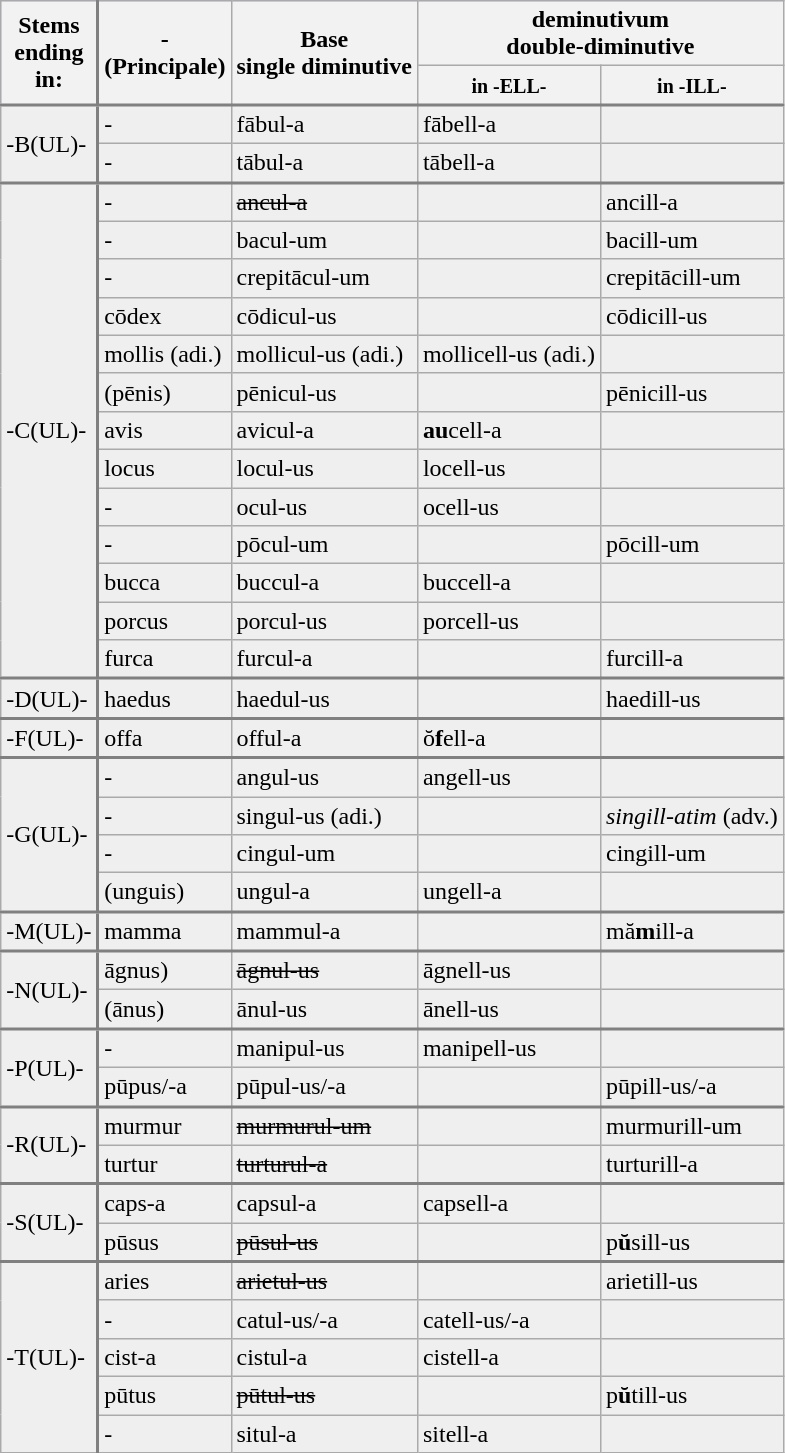<table class="wikitable">
<tr style="background:#ccccff;">
<th rowspan=2 style="border-right:2px solid grey;">Stems <br> ending <br> in:</th>
<th colspan=1 rowspan=2>-<br>(Principale)</th>
<th colspan=1 rowspan=2>Base<br>single diminutive</th>
<th colspan=2 rowspan=1>deminutivum<br>double-diminutive</th>
</tr>
<tr style="background:#ccccff;">
<th><small>in -ELL-</small></th>
<th><small>in -ILL- </small></th>
</tr>
<tr style="background:#efefef; border-top:2px solid grey;">
<td rowspan=2 style="border-right:2px solid grey;">-B(UL)-</td>
<td>-</td>
<td>fābul-a</td>
<td>fābell-a</td>
<td></td>
</tr>
<tr style="background:#efefef;">
<td>-</td>
<td>tābul-a</td>
<td>tābell-a</td>
<td></td>
</tr>
<tr style="background:#efefef; border-top:2px solid grey;">
<td rowspan=13 style="border-right:2px solid grey;">-C(UL)-</td>
<td>-</td>
<td><s>ancul-a</s></td>
<td></td>
<td>ancill-a</td>
</tr>
<tr style="background:#efefef;">
<td>-</td>
<td>bacul-um</td>
<td></td>
<td>bacill-um</td>
</tr>
<tr style="background:#efefef;">
<td>-</td>
<td>crepitācul-um</td>
<td></td>
<td>crepitācill-um</td>
</tr>
<tr style="background:#efefef;">
<td>cōdex</td>
<td>cōdicul-us</td>
<td></td>
<td>cōdicill-us</td>
</tr>
<tr style="background:#efefef;">
<td>mollis (adi.)</td>
<td>mollicul-us (adi.)</td>
<td>mollicell-us (adi.)</td>
<td></td>
</tr>
<tr style="background:#efefef;">
<td>(pēnis)</td>
<td>pēnicul-us</td>
<td></td>
<td>pēnicill-us</td>
</tr>
<tr style="background:#efefef;">
<td>avis</td>
<td>avicul-a</td>
<td><strong>au</strong>cell-a</td>
<td></td>
</tr>
<tr style="background:#efefef;">
<td>locus</td>
<td>locul-us</td>
<td>locell-us</td>
<td></td>
</tr>
<tr style="background:#efefef;">
<td>-</td>
<td>ocul-us</td>
<td>ocell-us</td>
<td></td>
</tr>
<tr style="background:#efefef;">
<td>-</td>
<td>pōcul-um</td>
<td></td>
<td>pōcill-um</td>
</tr>
<tr style="background:#efefef;">
<td>bucca</td>
<td>buccul-a</td>
<td>buccell-a</td>
<td></td>
</tr>
<tr style="background:#efefef;">
<td>porcus</td>
<td>porcul-us</td>
<td>porcell-us</td>
<td></td>
</tr>
<tr style="background:#efefef;">
<td>furca</td>
<td>furcul-a</td>
<td></td>
<td>furcill-a</td>
</tr>
<tr style="background:#efefef; border-top:2px solid grey;">
<td rowspan=1 style="border-right:2px solid grey;">-D(UL)-</td>
<td>haedus</td>
<td>haedul-us</td>
<td></td>
<td>haedill-us</td>
</tr>
<tr style="background:#efefef; border-top:2px solid grey;">
<td rowspan=1 style="border-right:2px solid grey;">-F(UL)-</td>
<td>offa</td>
<td>offul-a</td>
<td>ŏ<strong>f</strong>ell-a</td>
<td></td>
</tr>
<tr style="background:#efefef; border-top:2px solid grey;">
<td rowspan=4 style="border-right:2px solid grey;">-G(UL)-</td>
<td>-</td>
<td>angul-us</td>
<td>angell-us</td>
<td></td>
</tr>
<tr style="background:#efefef;">
<td>-</td>
<td>singul-us (adi.)</td>
<td></td>
<td><em>singill-atim</em> (adv.)</td>
</tr>
<tr style="background:#efefef;">
<td>-</td>
<td>cingul-um</td>
<td></td>
<td>cingill-um</td>
</tr>
<tr style="background:#efefef;">
<td>(unguis)</td>
<td>ungul-a</td>
<td>ungell-a</td>
<td></td>
</tr>
<tr style="background:#efefef; border-top:2px solid grey;">
<td rowspan=1 style="border-right:2px solid grey;">-M(UL)-</td>
<td>mamma</td>
<td>mammul-a</td>
<td></td>
<td>mă<strong>m</strong>ill-a</td>
</tr>
<tr style="background:#efefef; border-top:2px solid grey;">
<td rowspan=2 style="border-right:2px solid grey;">-N(UL)-</td>
<td>āgnus)</td>
<td><s>āgnul-us</s></td>
<td>āgnell-us</td>
<td></td>
</tr>
<tr style="background:#efefef;">
<td>(ānus)</td>
<td>ānul-us</td>
<td>ānell-us</td>
<td></td>
</tr>
<tr style="background:#efefef; border-top:2px solid grey;">
<td rowspan=2 style="border-right:2px solid grey;">-P(UL)-</td>
<td>-</td>
<td>manipul-us</td>
<td>manipell-us</td>
<td></td>
</tr>
<tr style="background:#efefef;">
<td>pūpus/-a</td>
<td>pūpul-us/-a</td>
<td></td>
<td>pūpill-us/-a</td>
</tr>
<tr style="background:#efefef; border-top:2px solid grey;">
<td rowspan=2 style="border-right:2px solid grey;">-R(UL)-</td>
<td>murmur</td>
<td><s>murmurul-um</s></td>
<td></td>
<td>murmurill-um</td>
</tr>
<tr style="background:#efefef;">
<td>turtur</td>
<td><s>turturul-a</s></td>
<td></td>
<td>turturill-a</td>
</tr>
<tr style="background:#efefef; border-top:2px solid grey;">
<td rowspan=2 style="border-right:2px solid grey;">-S(UL)-</td>
<td>caps-a</td>
<td>capsul-a</td>
<td>capsell-a</td>
<td></td>
</tr>
<tr style="background:#efefef;">
<td>pūsus</td>
<td><s>pūsul-us</s></td>
<td></td>
<td>p<strong>ŭ</strong>sill-us</td>
</tr>
<tr style="background:#efefef; border-top:2px solid grey;">
<td rowspan=5 style="border-right:2px solid grey;">-T(UL)-</td>
<td>aries</td>
<td><s>arietul-us</s></td>
<td></td>
<td>arietill-us</td>
</tr>
<tr style="background:#efefef;">
<td>-</td>
<td>catul-us/-a</td>
<td>catell-us/-a</td>
<td></td>
</tr>
<tr style="background:#efefef;">
<td>cist-a</td>
<td>cistul-a</td>
<td>cistell-a</td>
<td></td>
</tr>
<tr style="background:#efefef;">
<td>pūtus</td>
<td><s>pūtul-us</s></td>
<td></td>
<td>p<strong>ŭ</strong>till-us</td>
</tr>
<tr style="background:#efefef;">
<td>-</td>
<td>situl-a</td>
<td>sitell-a</td>
<td></td>
</tr>
</table>
